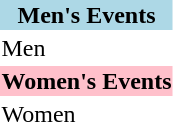<table>
<tr style="background:lightblue; width:100%;">
<td colspan=7 align=center><strong>Men's Events</strong></td>
</tr>
<tr>
<td>Men</td>
<td colspan=2></td>
<td colspan=2></td>
<td colspan=2></td>
</tr>
<tr style="background:pink; width:100%;">
<td colspan=7 align=center><strong>Women's Events</strong></td>
</tr>
<tr>
<td>Women</td>
<td colspan=2></td>
<td colspan=2></td>
<td colspan=2></td>
</tr>
</table>
